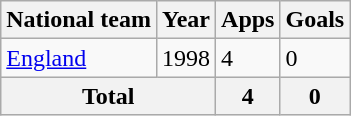<table class="wikitable">
<tr>
<th>National team</th>
<th>Year</th>
<th>Apps</th>
<th>Goals</th>
</tr>
<tr>
<td><a href='#'>England</a></td>
<td>1998</td>
<td>4</td>
<td>0</td>
</tr>
<tr>
<th colspan="2">Total</th>
<th>4</th>
<th>0</th>
</tr>
</table>
